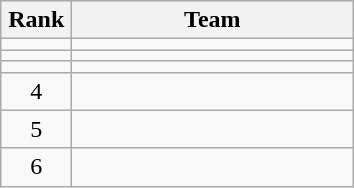<table class="wikitable" style="text-align: center;">
<tr>
<th width=40>Rank</th>
<th width=180>Team</th>
</tr>
<tr>
<td></td>
<td align=left></td>
</tr>
<tr>
<td></td>
<td align=left></td>
</tr>
<tr>
<td></td>
<td align=left></td>
</tr>
<tr>
<td>4</td>
<td align=left></td>
</tr>
<tr>
<td>5</td>
<td align=left></td>
</tr>
<tr>
<td>6</td>
<td align=left></td>
</tr>
</table>
